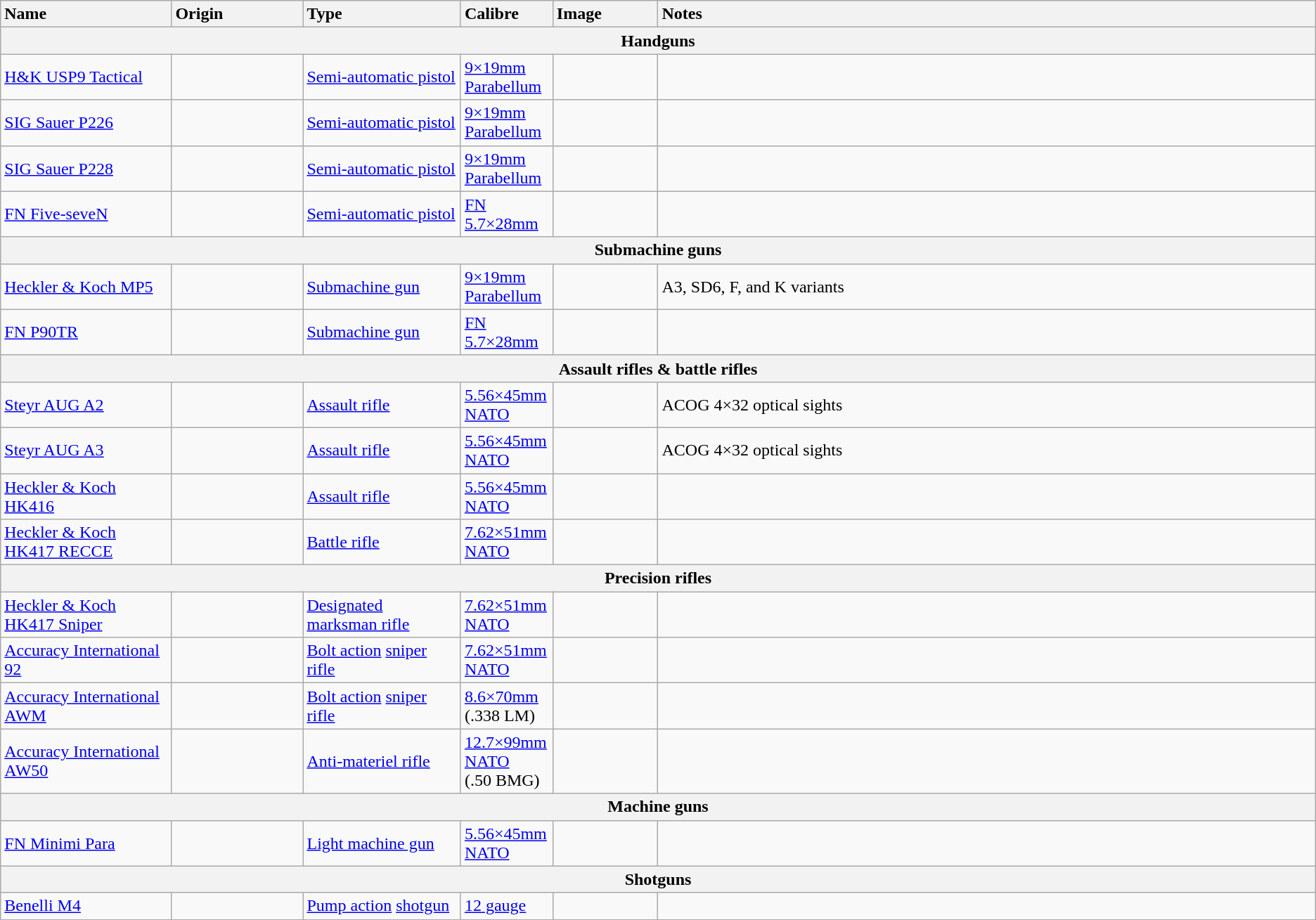<table class="wikitable">
<tr>
<th style="text-align: left; width:13%;">Name</th>
<th style="text-align: left; width:10%;">Origin</th>
<th style="text-align: left; width:12%;">Type</th>
<th style="text-align: left; width:7%;">Calibre</th>
<th style="text-align: left; width:8%; ">Image</th>
<th style="text-align: left; width:50%;">Notes</th>
</tr>
<tr>
<th colspan="6" style="align: center;">Handguns</th>
</tr>
<tr>
<td><a href='#'>H&K USP9 Tactical</a></td>
<td></td>
<td><a href='#'>Semi-automatic pistol</a></td>
<td><a href='#'>9×19mm Parabellum</a></td>
<td></td>
<td></td>
</tr>
<tr>
<td><a href='#'>SIG Sauer P226</a></td>
<td> <br> </td>
<td><a href='#'>Semi-automatic pistol</a></td>
<td><a href='#'>9×19mm Parabellum</a></td>
<td></td>
<td></td>
</tr>
<tr>
<td><a href='#'>SIG Sauer P228</a></td>
<td> <br> </td>
<td><a href='#'>Semi-automatic pistol</a></td>
<td><a href='#'>9×19mm Parabellum</a></td>
<td></td>
<td></td>
</tr>
<tr>
<td><a href='#'>FN Five-seveN</a></td>
<td></td>
<td><a href='#'>Semi-automatic pistol</a></td>
<td><a href='#'>FN 5.7×28mm</a></td>
<td></td>
<td></td>
</tr>
<tr>
<th colspan="6">Submachine guns</th>
</tr>
<tr>
<td><a href='#'>Heckler & Koch MP5</a></td>
<td></td>
<td><a href='#'>Submachine gun</a></td>
<td><a href='#'>9×19mm Parabellum</a></td>
<td></td>
<td>A3, SD6, F, and K variants </td>
</tr>
<tr>
<td><a href='#'>FN P90TR</a></td>
<td></td>
<td><a href='#'>Submachine gun</a></td>
<td><a href='#'>FN 5.7×28mm</a></td>
<td></td>
<td></td>
</tr>
<tr>
<th colspan="6">Assault rifles & battle rifles</th>
</tr>
<tr>
<td><a href='#'>Steyr AUG A2</a></td>
<td></td>
<td><a href='#'>Assault rifle</a></td>
<td><a href='#'>5.56×45mm NATO</a></td>
<td></td>
<td>ACOG 4×32 optical sights </td>
</tr>
<tr>
<td><a href='#'>Steyr AUG A3</a></td>
<td></td>
<td><a href='#'>Assault rifle</a></td>
<td><a href='#'>5.56×45mm NATO</a></td>
<td></td>
<td>ACOG 4×32 optical sights </td>
</tr>
<tr>
<td><a href='#'>Heckler & Koch HK416</a></td>
<td></td>
<td><a href='#'>Assault rifle</a></td>
<td><a href='#'>5.56×45mm NATO</a></td>
<td></td>
<td></td>
</tr>
<tr>
<td><a href='#'>Heckler & Koch HK417 RECCE</a></td>
<td></td>
<td><a href='#'>Battle rifle</a></td>
<td><a href='#'>7.62×51mm NATO</a></td>
<td></td>
<td></td>
</tr>
<tr>
<th colspan="6">Precision rifles</th>
</tr>
<tr>
<td><a href='#'>Heckler & Koch HK417 Sniper</a></td>
<td></td>
<td><a href='#'>Designated marksman rifle</a></td>
<td><a href='#'>7.62×51mm NATO</a></td>
<td></td>
<td></td>
</tr>
<tr>
<td><a href='#'>Accuracy International 92</a></td>
<td></td>
<td><a href='#'>Bolt action</a> <a href='#'>sniper rifle</a></td>
<td><a href='#'>7.62×51mm NATO</a></td>
<td></td>
<td></td>
</tr>
<tr>
<td><a href='#'>Accuracy International AWM</a></td>
<td></td>
<td><a href='#'>Bolt action</a> <a href='#'>sniper rifle</a></td>
<td><a href='#'>8.6×70mm</a> (.338 LM)</td>
<td></td>
<td></td>
</tr>
<tr>
<td><a href='#'>Accuracy International AW50</a></td>
<td></td>
<td><a href='#'>Anti-materiel rifle</a></td>
<td><a href='#'>12.7×99mm NATO</a><br>(.50 BMG)</td>
<td></td>
<td></td>
</tr>
<tr>
<th colspan="6">Machine guns</th>
</tr>
<tr>
<td><a href='#'>FN Minimi Para</a></td>
<td></td>
<td><a href='#'>Light machine gun</a></td>
<td><a href='#'>5.56×45mm NATO</a></td>
<td></td>
<td></td>
</tr>
<tr>
<th colspan="6"><strong>Shotguns</strong></th>
</tr>
<tr>
<td><a href='#'>Benelli M4</a></td>
<td></td>
<td><a href='#'>Pump action</a> <a href='#'>shotgun</a></td>
<td><a href='#'>12 gauge</a></td>
<td></td>
<td></td>
</tr>
</table>
